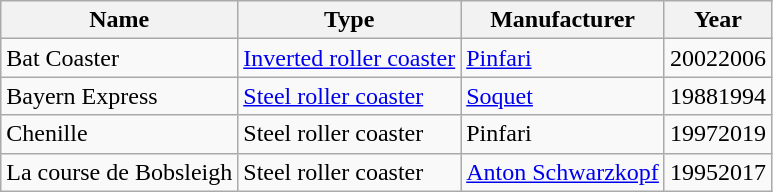<table class="wikitable sortable">
<tr>
<th>Name</th>
<th>Type</th>
<th>Manufacturer</th>
<th>Year</th>
</tr>
<tr>
<td>Bat Coaster</td>
<td><a href='#'>Inverted roller coaster</a></td>
<td><a href='#'>Pinfari</a></td>
<td style="text-align: center;">20022006</td>
</tr>
<tr>
<td>Bayern Express</td>
<td><a href='#'>Steel roller coaster</a></td>
<td><a href='#'>Soquet</a></td>
<td style="text-align: center;">19881994</td>
</tr>
<tr>
<td>Chenille</td>
<td>Steel roller coaster</td>
<td>Pinfari</td>
<td style="text-align: center;">19972019</td>
</tr>
<tr>
<td>La course de Bobsleigh</td>
<td>Steel roller coaster</td>
<td><a href='#'>Anton Schwarzkopf</a></td>
<td style="text-align: center;">19952017</td>
</tr>
</table>
